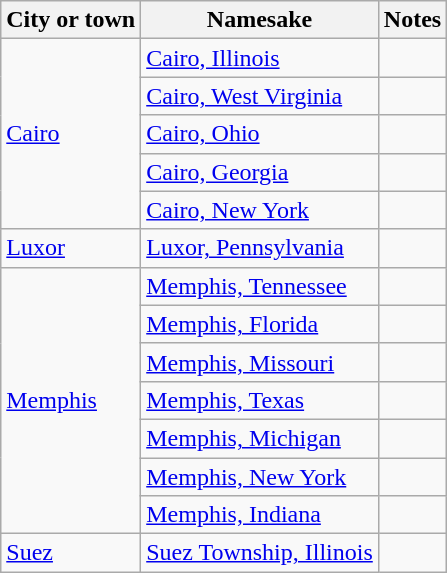<table class="wikitable">
<tr>
<th>City or town</th>
<th>Namesake</th>
<th>Notes</th>
</tr>
<tr>
<td rowspan="5"><a href='#'>Cairo</a></td>
<td><a href='#'>Cairo, Illinois</a></td>
<td></td>
</tr>
<tr>
<td><a href='#'>Cairo, West Virginia</a></td>
<td></td>
</tr>
<tr>
<td><a href='#'>Cairo, Ohio</a></td>
<td></td>
</tr>
<tr>
<td><a href='#'>Cairo, Georgia</a></td>
<td></td>
</tr>
<tr>
<td><a href='#'>Cairo, New York</a></td>
<td></td>
</tr>
<tr>
<td><a href='#'>Luxor</a></td>
<td><a href='#'>Luxor, Pennsylvania</a></td>
<td></td>
</tr>
<tr>
<td rowspan="7"><a href='#'>Memphis</a></td>
<td><a href='#'>Memphis, Tennessee</a></td>
<td></td>
</tr>
<tr>
<td><a href='#'>Memphis, Florida</a></td>
<td></td>
</tr>
<tr>
<td><a href='#'>Memphis, Missouri</a></td>
<td></td>
</tr>
<tr>
<td><a href='#'>Memphis, Texas</a></td>
<td></td>
</tr>
<tr>
<td><a href='#'>Memphis, Michigan</a></td>
<td></td>
</tr>
<tr>
<td><a href='#'>Memphis, New York</a></td>
<td></td>
</tr>
<tr>
<td><a href='#'>Memphis, Indiana</a></td>
<td></td>
</tr>
<tr [West Memphis Arkansas>
<td><a href='#'>Suez</a></td>
<td><a href='#'>Suez Township, Illinois</a></td>
<td></td>
</tr>
</table>
